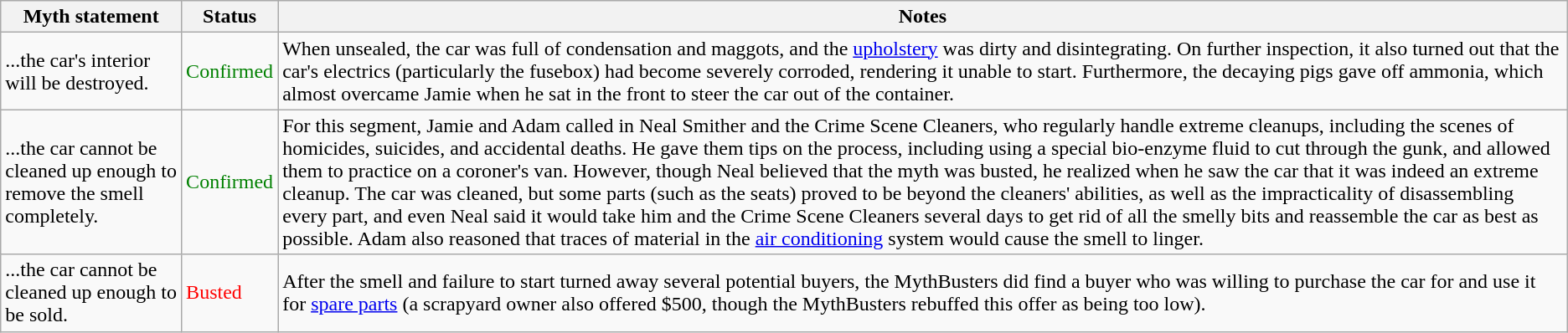<table class="wikitable plainrowheaders">
<tr>
<th>Myth statement</th>
<th>Status</th>
<th>Notes</th>
</tr>
<tr>
<td>...the car's interior will be destroyed.</td>
<td style="color:green">Confirmed</td>
<td>When unsealed, the car was full of condensation and maggots, and the <a href='#'>upholstery</a> was dirty and disintegrating. On further inspection, it also turned out that the car's electrics (particularly the fusebox) had become severely corroded, rendering it unable to start. Furthermore, the decaying pigs gave off ammonia, which almost overcame Jamie when he sat in the front to steer the car out of the container.</td>
</tr>
<tr>
<td>...the car cannot be cleaned up enough to remove the smell completely.</td>
<td style="color:green">Confirmed</td>
<td>For this segment, Jamie and Adam called in Neal Smither and the Crime Scene Cleaners, who regularly handle extreme cleanups, including the scenes of homicides, suicides, and accidental deaths. He gave them tips on the process, including using a special bio-enzyme fluid to cut through the gunk, and allowed them to practice on a coroner's van. However, though Neal believed that the myth was busted, he realized when he saw the car that it was indeed an extreme cleanup. The car was cleaned, but some parts (such as the seats) proved to be beyond the cleaners' abilities, as well as the impracticality of disassembling every part, and even Neal said it would take him and the Crime Scene Cleaners several days to get rid of all the smelly bits and reassemble the car as best as possible. Adam also reasoned that traces of material in the <a href='#'>air conditioning</a> system would cause the smell to linger.</td>
</tr>
<tr>
<td>...the car cannot be cleaned up enough to be sold.</td>
<td style="color:red">Busted</td>
<td>After the smell and failure to start turned away several potential buyers, the MythBusters did find a buyer who was willing to purchase the car for  and use it for <a href='#'>spare parts</a> (a scrapyard owner also offered $500, though the MythBusters rebuffed this offer as being too low).</td>
</tr>
</table>
